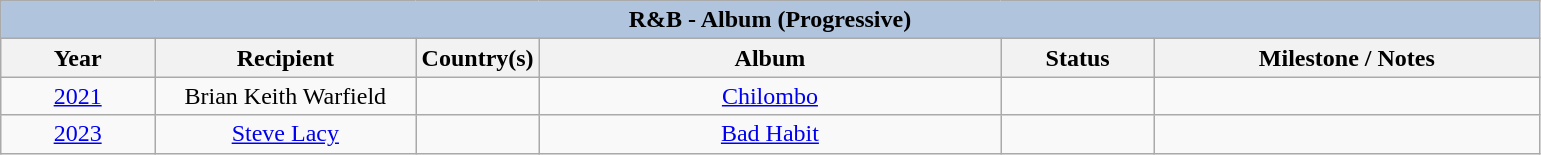<table class="wikitable" style="text-align: center">
<tr>
<th colspan="6" style="background:#B0C4DE;">R&B - Album (Progressive)</th>
</tr>
<tr>
<th width="10%">Year</th>
<th width="17%">Recipient</th>
<th width="8%">Country(s)</th>
<th width="30%">Album</th>
<th width="10%">Status</th>
<th width="25%">Milestone / Notes</th>
</tr>
<tr>
<td><a href='#'>2021</a><br></td>
<td>Brian Keith Warfield</td>
<td></td>
<td><a href='#'>Chilombo</a></td>
<td></td>
<td></td>
</tr>
<tr>
<td><a href='#'>2023</a><br></td>
<td><a href='#'>Steve Lacy</a></td>
<td></td>
<td><a href='#'>Bad Habit</a></td>
<td></td>
<td></td>
</tr>
</table>
